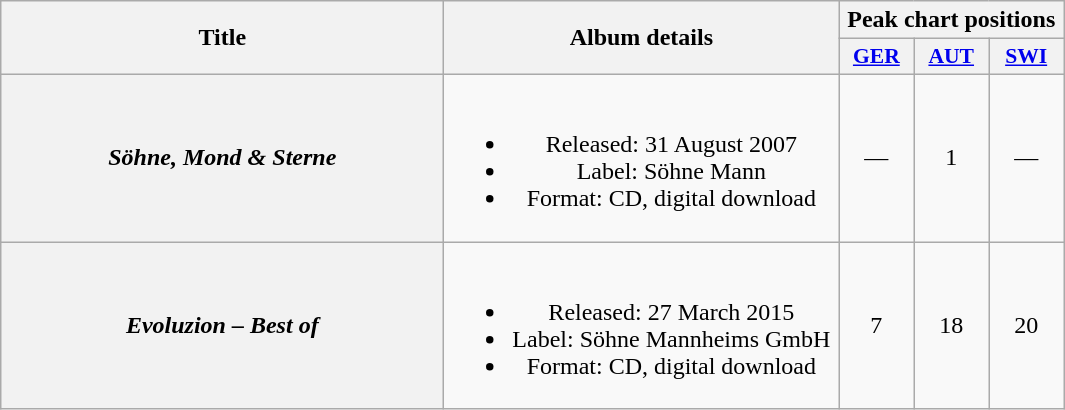<table class="wikitable plainrowheaders" style="text-align:center;">
<tr>
<th scope="col" rowspan="2" style="width:18em;">Title</th>
<th scope="col" rowspan="2" style="width:16em;">Album details</th>
<th scope="col" colspan="3">Peak chart positions</th>
</tr>
<tr>
<th style="width:3em;font-size:90%;"><a href='#'>GER</a><br></th>
<th style="width:3em;font-size:90%;"><a href='#'>AUT</a><br></th>
<th style="width:3em;font-size:90%;"><a href='#'>SWI</a><br></th>
</tr>
<tr>
<th scope="row"><em>Söhne, Mond & Sterne</em></th>
<td><br><ul><li>Released: 31 August 2007</li><li>Label: Söhne Mann</li><li>Format: CD, digital download</li></ul></td>
<td>—</td>
<td>1</td>
<td>—</td>
</tr>
<tr>
<th scope="row"><em>Evoluzion – Best of</em></th>
<td><br><ul><li>Released: 27 March 2015</li><li>Label: Söhne Mannheims GmbH</li><li>Format: CD, digital download</li></ul></td>
<td>7</td>
<td>18</td>
<td>20</td>
</tr>
</table>
